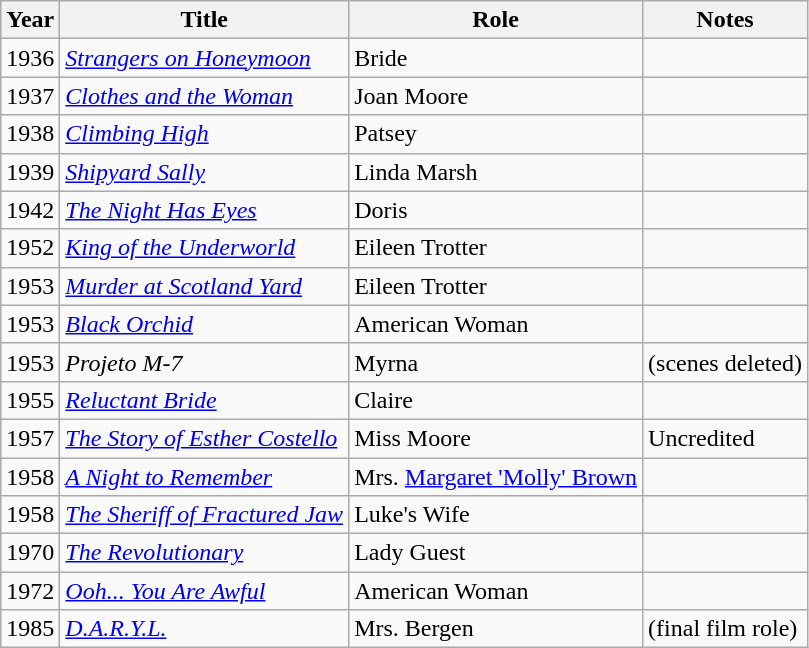<table class="wikitable">
<tr>
<th>Year</th>
<th>Title</th>
<th>Role</th>
<th>Notes</th>
</tr>
<tr>
<td>1936</td>
<td><em><a href='#'>Strangers on Honeymoon</a></em></td>
<td>Bride</td>
<td></td>
</tr>
<tr>
<td>1937</td>
<td><em><a href='#'>Clothes and the Woman</a></em></td>
<td>Joan Moore</td>
<td></td>
</tr>
<tr>
<td>1938</td>
<td><em><a href='#'>Climbing High</a></em></td>
<td>Patsey</td>
<td></td>
</tr>
<tr>
<td>1939</td>
<td><em><a href='#'>Shipyard Sally</a></em></td>
<td>Linda Marsh</td>
<td></td>
</tr>
<tr>
<td>1942</td>
<td><em><a href='#'>The Night Has Eyes</a></em></td>
<td>Doris</td>
<td></td>
</tr>
<tr>
<td>1952</td>
<td><em><a href='#'>King of the Underworld</a></em></td>
<td>Eileen Trotter</td>
<td></td>
</tr>
<tr>
<td>1953</td>
<td><em><a href='#'>Murder at Scotland Yard</a></em></td>
<td>Eileen Trotter</td>
<td></td>
</tr>
<tr>
<td>1953</td>
<td><em><a href='#'>Black Orchid</a></em></td>
<td>American Woman</td>
<td></td>
</tr>
<tr>
<td>1953</td>
<td><em>Projeto M-7</em></td>
<td>Myrna</td>
<td>(scenes deleted)</td>
</tr>
<tr>
<td>1955</td>
<td><em><a href='#'>Reluctant Bride</a></em></td>
<td>Claire</td>
<td></td>
</tr>
<tr>
<td>1957</td>
<td><em><a href='#'>The Story of Esther Costello</a></em></td>
<td>Miss Moore</td>
<td>Uncredited</td>
</tr>
<tr>
<td>1958</td>
<td><em><a href='#'>A Night to Remember</a></em></td>
<td>Mrs. <a href='#'>Margaret 'Molly' Brown</a></td>
<td></td>
</tr>
<tr>
<td>1958</td>
<td><em><a href='#'>The Sheriff of Fractured Jaw</a></em></td>
<td>Luke's Wife</td>
<td></td>
</tr>
<tr>
<td>1970</td>
<td><em><a href='#'>The Revolutionary</a></em></td>
<td>Lady Guest</td>
<td></td>
</tr>
<tr>
<td>1972</td>
<td><em><a href='#'>Ooh... You Are Awful</a></em></td>
<td>American Woman</td>
<td></td>
</tr>
<tr>
<td>1985</td>
<td><em><a href='#'>D.A.R.Y.L.</a></em></td>
<td>Mrs. Bergen</td>
<td>(final film role)</td>
</tr>
</table>
